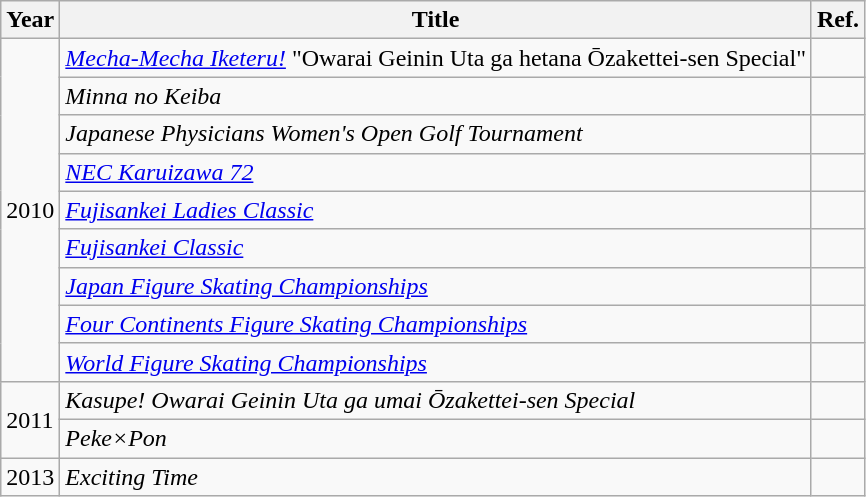<table class="wikitable">
<tr>
<th>Year</th>
<th>Title</th>
<th>Ref.</th>
</tr>
<tr>
<td rowspan="9">2010</td>
<td><em><a href='#'>Mecha-Mecha Iketeru!</a></em> "Owarai Geinin Uta ga hetana Ōzakettei-sen Special"</td>
<td></td>
</tr>
<tr>
<td><em>Minna no Keiba</em></td>
<td></td>
</tr>
<tr>
<td><em>Japanese Physicians Women's Open Golf Tournament</em></td>
<td></td>
</tr>
<tr>
<td><em><a href='#'>NEC Karuizawa 72</a></em></td>
<td></td>
</tr>
<tr>
<td><em><a href='#'>Fujisankei Ladies Classic</a></em></td>
<td></td>
</tr>
<tr>
<td><em><a href='#'>Fujisankei Classic</a></em></td>
<td></td>
</tr>
<tr>
<td><em><a href='#'>Japan Figure Skating Championships</a></em></td>
<td></td>
</tr>
<tr>
<td><em><a href='#'>Four Continents Figure Skating Championships</a></em></td>
<td></td>
</tr>
<tr>
<td><em><a href='#'>World Figure Skating Championships</a></em></td>
<td></td>
</tr>
<tr>
<td rowspan="2">2011</td>
<td><em>Kasupe! Owarai Geinin Uta ga umai Ōzakettei-sen Special</em></td>
<td></td>
</tr>
<tr>
<td><em>Peke×Pon</em></td>
<td></td>
</tr>
<tr>
<td>2013</td>
<td><em>Exciting Time</em></td>
<td></td>
</tr>
</table>
